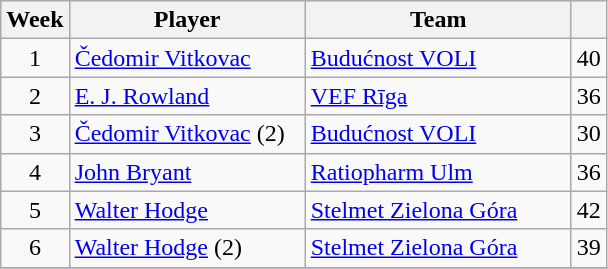<table class="wikitable sortable" style="text-align: center;">
<tr>
<th align="center">Week</th>
<th align="center" width=150>Player</th>
<th align="center" width=170>Team</th>
<th align="center"></th>
</tr>
<tr>
<td>1</td>
<td align="left"> <a href='#'>Čedomir Vitkovac</a></td>
<td align="left"> <a href='#'>Budućnost VOLI</a></td>
<td>40</td>
</tr>
<tr>
<td>2</td>
<td align="left"> <a href='#'>E. J. Rowland</a></td>
<td align="left"> <a href='#'>VEF Rīga</a></td>
<td>36</td>
</tr>
<tr>
<td>3</td>
<td align="left"> <a href='#'>Čedomir Vitkovac</a> (2)</td>
<td align="left"> <a href='#'>Budućnost VOLI</a></td>
<td>30</td>
</tr>
<tr>
<td>4</td>
<td align="left"> <a href='#'>John Bryant</a></td>
<td align="left"> <a href='#'>Ratiopharm Ulm</a></td>
<td>36</td>
</tr>
<tr>
<td>5</td>
<td align="left"> <a href='#'>Walter Hodge</a></td>
<td align="left"> <a href='#'>Stelmet Zielona Góra</a></td>
<td>42</td>
</tr>
<tr>
<td>6</td>
<td align="left"> <a href='#'>Walter Hodge</a> (2)</td>
<td align="left"> <a href='#'>Stelmet Zielona Góra</a></td>
<td>39</td>
</tr>
<tr>
</tr>
</table>
